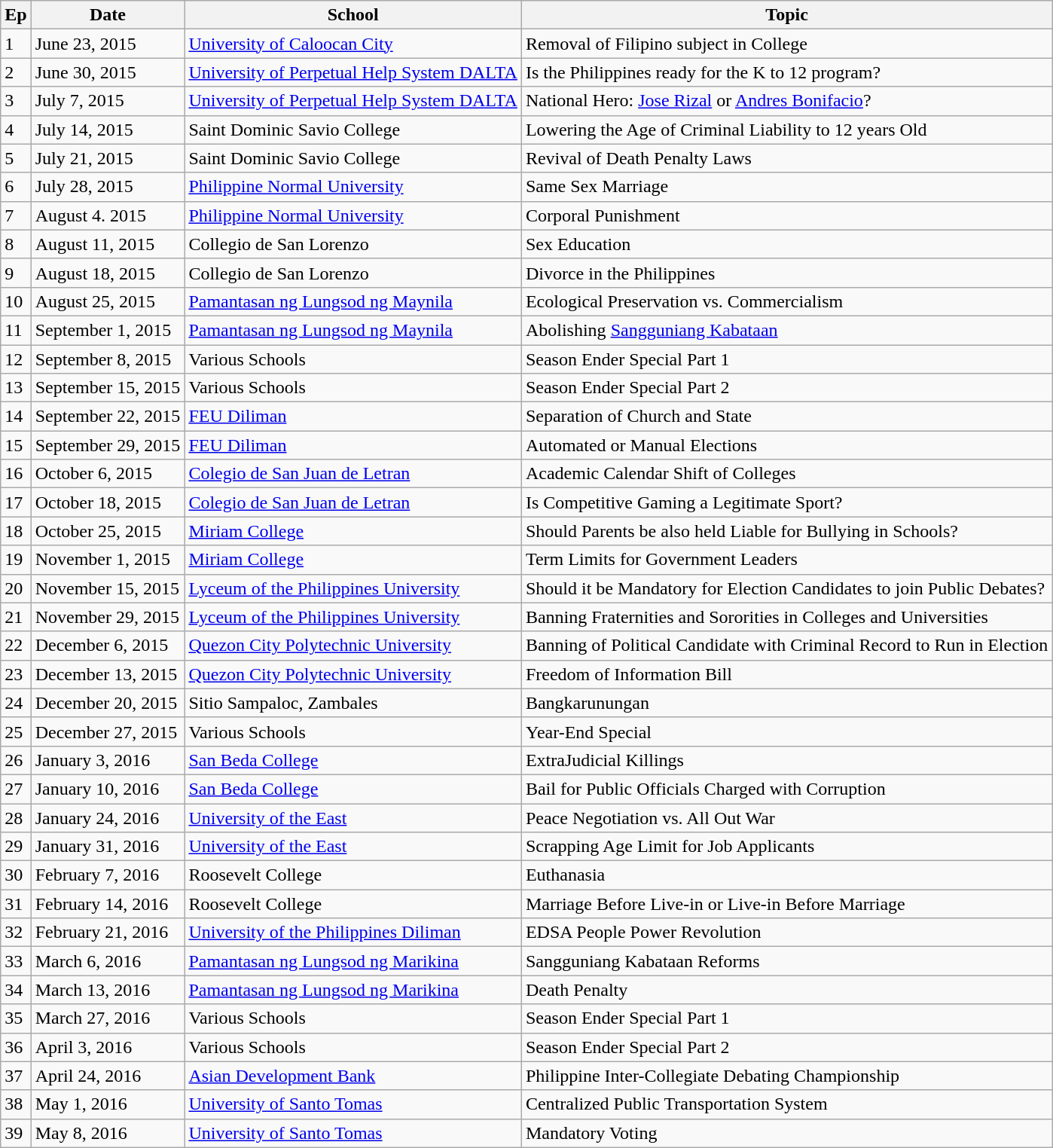<table class="wikitable table">
<tr>
<th>Ep</th>
<th>Date</th>
<th>School</th>
<th>Topic</th>
</tr>
<tr>
<td>1</td>
<td>June 23, 2015</td>
<td><a href='#'>University of Caloocan City</a></td>
<td>Removal of Filipino subject in College</td>
</tr>
<tr>
<td>2</td>
<td>June 30, 2015</td>
<td><a href='#'>University of Perpetual Help System DALTA</a></td>
<td>Is the Philippines ready for the K to 12 program?</td>
</tr>
<tr>
<td>3</td>
<td>July 7, 2015</td>
<td><a href='#'>University of Perpetual Help System DALTA</a></td>
<td>National Hero: <a href='#'>Jose Rizal</a> or <a href='#'>Andres Bonifacio</a>?</td>
</tr>
<tr>
<td>4</td>
<td>July 14, 2015</td>
<td>Saint Dominic Savio College</td>
<td>Lowering the Age of Criminal Liability to 12 years Old</td>
</tr>
<tr>
<td>5</td>
<td>July 21, 2015</td>
<td>Saint Dominic Savio College</td>
<td>Revival of Death Penalty Laws</td>
</tr>
<tr>
<td>6</td>
<td>July 28, 2015</td>
<td><a href='#'>Philippine Normal University</a></td>
<td>Same Sex Marriage</td>
</tr>
<tr>
<td>7</td>
<td>August 4. 2015</td>
<td><a href='#'>Philippine Normal University</a></td>
<td>Corporal Punishment</td>
</tr>
<tr>
<td>8</td>
<td>August 11, 2015</td>
<td>Collegio de San Lorenzo</td>
<td>Sex Education</td>
</tr>
<tr>
<td>9</td>
<td>August 18, 2015</td>
<td>Collegio de San Lorenzo</td>
<td>Divorce in the Philippines</td>
</tr>
<tr>
<td>10</td>
<td>August 25, 2015</td>
<td><a href='#'>Pamantasan ng Lungsod ng Maynila</a></td>
<td>Ecological Preservation vs. Commercialism</td>
</tr>
<tr>
<td>11</td>
<td>September 1, 2015</td>
<td><a href='#'>Pamantasan ng Lungsod ng Maynila</a></td>
<td>Abolishing <a href='#'>Sangguniang Kabataan</a></td>
</tr>
<tr>
<td>12</td>
<td>September 8, 2015</td>
<td>Various Schools</td>
<td>Season Ender Special Part 1</td>
</tr>
<tr>
<td>13</td>
<td>September 15, 2015</td>
<td>Various Schools</td>
<td>Season Ender Special Part 2</td>
</tr>
<tr>
<td>14</td>
<td>September 22, 2015</td>
<td><a href='#'>FEU Diliman</a></td>
<td>Separation of Church and State</td>
</tr>
<tr>
<td>15</td>
<td>September 29, 2015</td>
<td><a href='#'>FEU Diliman</a></td>
<td>Automated or Manual Elections</td>
</tr>
<tr>
<td>16</td>
<td>October 6, 2015</td>
<td><a href='#'>Colegio de San Juan de Letran</a></td>
<td>Academic Calendar Shift of Colleges</td>
</tr>
<tr>
<td>17</td>
<td>October 18, 2015</td>
<td><a href='#'>Colegio de San Juan de Letran</a></td>
<td>Is Competitive Gaming a Legitimate Sport?</td>
</tr>
<tr>
<td>18</td>
<td>October 25, 2015</td>
<td><a href='#'>Miriam College</a></td>
<td>Should Parents be also held Liable for Bullying in Schools?</td>
</tr>
<tr>
<td>19</td>
<td>November 1, 2015</td>
<td><a href='#'>Miriam College</a></td>
<td>Term Limits for Government Leaders</td>
</tr>
<tr>
<td>20</td>
<td>November 15, 2015</td>
<td><a href='#'>Lyceum of the Philippines University</a></td>
<td>Should it be Mandatory for Election Candidates to join Public Debates?</td>
</tr>
<tr>
<td>21</td>
<td>November 29, 2015</td>
<td><a href='#'>Lyceum of the Philippines University</a></td>
<td>Banning Fraternities and Sororities in Colleges and Universities</td>
</tr>
<tr>
<td>22</td>
<td>December 6, 2015</td>
<td><a href='#'>Quezon City Polytechnic University</a></td>
<td>Banning of Political Candidate with Criminal Record to Run in Election</td>
</tr>
<tr>
<td>23</td>
<td>December 13, 2015</td>
<td><a href='#'>Quezon City Polytechnic University</a></td>
<td>Freedom of Information Bill</td>
</tr>
<tr>
<td>24</td>
<td>December 20, 2015</td>
<td>Sitio Sampaloc, Zambales</td>
<td>Bangkarunungan</td>
</tr>
<tr>
<td>25</td>
<td>December 27, 2015</td>
<td>Various Schools</td>
<td>Year-End Special</td>
</tr>
<tr>
<td>26</td>
<td>January 3, 2016</td>
<td><a href='#'>San Beda College</a></td>
<td>ExtraJudicial Killings</td>
</tr>
<tr>
<td>27</td>
<td>January 10, 2016</td>
<td><a href='#'>San Beda College</a></td>
<td>Bail for Public Officials Charged with Corruption</td>
</tr>
<tr>
<td>28</td>
<td>January 24, 2016</td>
<td><a href='#'>University of the East</a></td>
<td>Peace Negotiation vs. All Out War</td>
</tr>
<tr>
<td>29</td>
<td>January 31, 2016</td>
<td><a href='#'>University of the East</a></td>
<td>Scrapping Age Limit for Job Applicants</td>
</tr>
<tr>
<td>30</td>
<td>February 7, 2016</td>
<td>Roosevelt College</td>
<td>Euthanasia</td>
</tr>
<tr>
<td>31</td>
<td>February 14, 2016</td>
<td>Roosevelt College</td>
<td>Marriage Before Live-in or Live-in Before Marriage</td>
</tr>
<tr>
<td>32</td>
<td>February 21, 2016</td>
<td><a href='#'>University of the Philippines Diliman</a></td>
<td>EDSA People Power Revolution</td>
</tr>
<tr>
<td>33</td>
<td>March 6, 2016</td>
<td><a href='#'>Pamantasan ng Lungsod ng Marikina</a></td>
<td>Sangguniang Kabataan Reforms</td>
</tr>
<tr>
<td>34</td>
<td>March 13, 2016</td>
<td><a href='#'>Pamantasan ng Lungsod ng Marikina</a></td>
<td>Death Penalty</td>
</tr>
<tr>
<td>35</td>
<td>March 27, 2016</td>
<td>Various Schools</td>
<td>Season Ender Special Part 1</td>
</tr>
<tr>
<td>36</td>
<td>April 3, 2016</td>
<td>Various Schools</td>
<td>Season Ender Special Part 2</td>
</tr>
<tr>
<td>37</td>
<td>April 24, 2016</td>
<td><a href='#'>Asian Development Bank</a></td>
<td>Philippine Inter-Collegiate Debating Championship</td>
</tr>
<tr>
<td>38</td>
<td>May 1, 2016</td>
<td><a href='#'>University of Santo Tomas</a></td>
<td>Centralized Public Transportation System</td>
</tr>
<tr>
<td>39</td>
<td>May 8, 2016</td>
<td><a href='#'>University of Santo Tomas</a></td>
<td>Mandatory Voting</td>
</tr>
</table>
